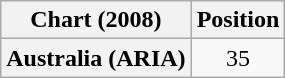<table class="wikitable plainrowheaders" style="text-align:center">
<tr>
<th scope="col">Chart (2008)</th>
<th scope="col">Position</th>
</tr>
<tr>
<th scope="row">Australia (ARIA)</th>
<td>35</td>
</tr>
</table>
